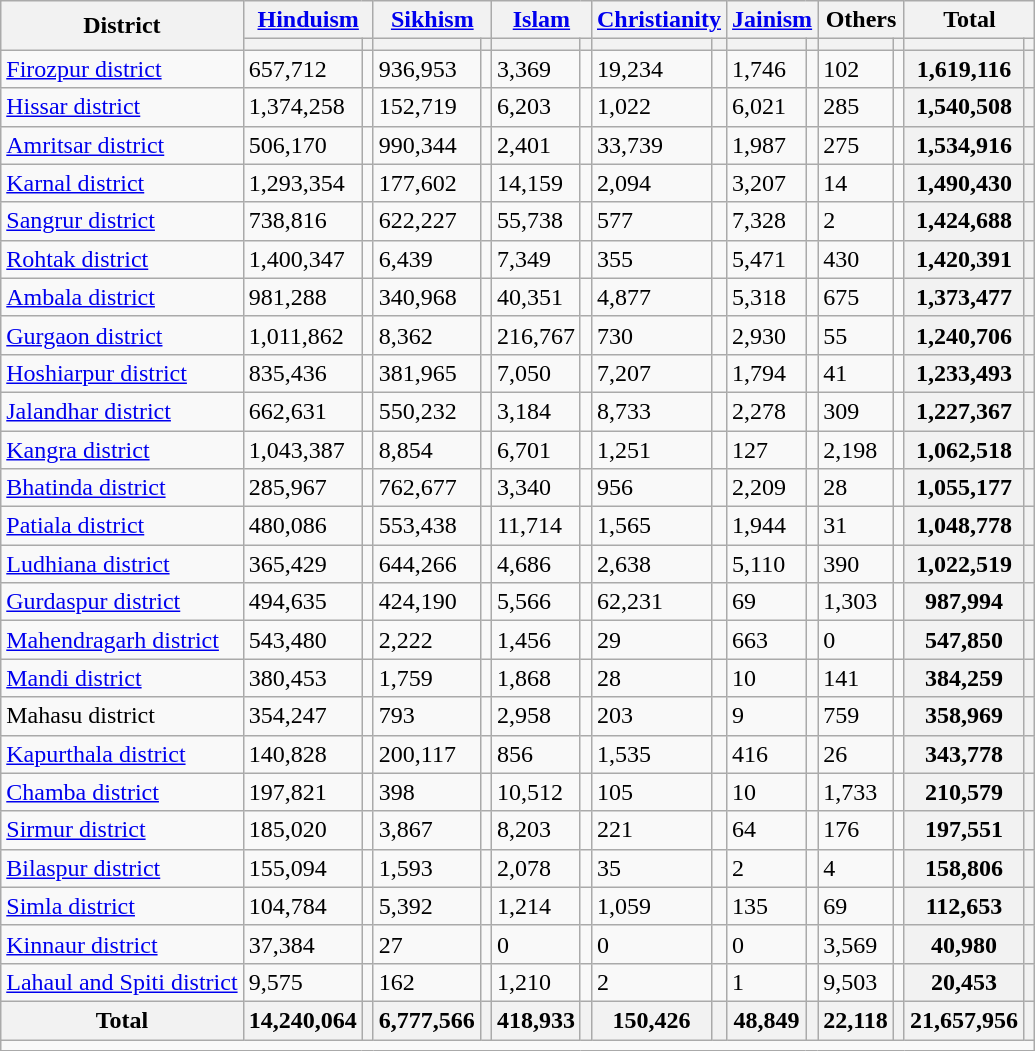<table class="wikitable sortable">
<tr>
<th rowspan="2">District</th>
<th colspan="2"><a href='#'>Hinduism</a> </th>
<th colspan="2"><a href='#'>Sikhism</a> </th>
<th colspan="2"><a href='#'>Islam</a> </th>
<th colspan="2"><a href='#'>Christianity</a> </th>
<th colspan="2"><a href='#'>Jainism</a> </th>
<th colspan="2">Others</th>
<th colspan="2">Total</th>
</tr>
<tr>
<th><a href='#'></a></th>
<th></th>
<th></th>
<th></th>
<th></th>
<th></th>
<th></th>
<th></th>
<th></th>
<th></th>
<th></th>
<th></th>
<th></th>
<th></th>
</tr>
<tr>
<td><a href='#'>Firozpur district</a></td>
<td>657,712</td>
<td></td>
<td>936,953</td>
<td></td>
<td>3,369</td>
<td></td>
<td>19,234</td>
<td></td>
<td>1,746</td>
<td></td>
<td>102</td>
<td></td>
<th>1,619,116</th>
<th></th>
</tr>
<tr>
<td><a href='#'>Hissar district</a></td>
<td>1,374,258</td>
<td></td>
<td>152,719</td>
<td></td>
<td>6,203</td>
<td></td>
<td>1,022</td>
<td></td>
<td>6,021</td>
<td></td>
<td>285</td>
<td></td>
<th>1,540,508</th>
<th></th>
</tr>
<tr>
<td><a href='#'>Amritsar district</a></td>
<td>506,170</td>
<td></td>
<td>990,344</td>
<td></td>
<td>2,401</td>
<td></td>
<td>33,739</td>
<td></td>
<td>1,987</td>
<td></td>
<td>275</td>
<td></td>
<th>1,534,916</th>
<th></th>
</tr>
<tr>
<td><a href='#'>Karnal district</a></td>
<td>1,293,354</td>
<td></td>
<td>177,602</td>
<td></td>
<td>14,159</td>
<td></td>
<td>2,094</td>
<td></td>
<td>3,207</td>
<td></td>
<td>14</td>
<td></td>
<th>1,490,430</th>
<th></th>
</tr>
<tr>
<td><a href='#'>Sangrur district</a></td>
<td>738,816</td>
<td></td>
<td>622,227</td>
<td></td>
<td>55,738</td>
<td></td>
<td>577</td>
<td></td>
<td>7,328</td>
<td></td>
<td>2</td>
<td></td>
<th>1,424,688</th>
<th></th>
</tr>
<tr>
<td><a href='#'>Rohtak district</a></td>
<td>1,400,347</td>
<td></td>
<td>6,439</td>
<td></td>
<td>7,349</td>
<td></td>
<td>355</td>
<td></td>
<td>5,471</td>
<td></td>
<td>430</td>
<td></td>
<th>1,420,391</th>
<th></th>
</tr>
<tr>
<td><a href='#'>Ambala district</a></td>
<td>981,288</td>
<td></td>
<td>340,968</td>
<td></td>
<td>40,351</td>
<td></td>
<td>4,877</td>
<td></td>
<td>5,318</td>
<td></td>
<td>675</td>
<td></td>
<th>1,373,477</th>
<th></th>
</tr>
<tr>
<td><a href='#'>Gurgaon district</a></td>
<td>1,011,862</td>
<td></td>
<td>8,362</td>
<td></td>
<td>216,767</td>
<td></td>
<td>730</td>
<td></td>
<td>2,930</td>
<td></td>
<td>55</td>
<td></td>
<th>1,240,706</th>
<th></th>
</tr>
<tr>
<td><a href='#'>Hoshiarpur district</a></td>
<td>835,436</td>
<td></td>
<td>381,965</td>
<td></td>
<td>7,050</td>
<td></td>
<td>7,207</td>
<td></td>
<td>1,794</td>
<td></td>
<td>41</td>
<td></td>
<th>1,233,493</th>
<th></th>
</tr>
<tr>
<td><a href='#'>Jalandhar district</a></td>
<td>662,631</td>
<td></td>
<td>550,232</td>
<td></td>
<td>3,184</td>
<td></td>
<td>8,733</td>
<td></td>
<td>2,278</td>
<td></td>
<td>309</td>
<td></td>
<th>1,227,367</th>
<th></th>
</tr>
<tr>
<td><a href='#'>Kangra district</a></td>
<td>1,043,387</td>
<td></td>
<td>8,854</td>
<td></td>
<td>6,701</td>
<td></td>
<td>1,251</td>
<td></td>
<td>127</td>
<td></td>
<td>2,198</td>
<td></td>
<th>1,062,518</th>
<th></th>
</tr>
<tr>
<td><a href='#'>Bhatinda district</a></td>
<td>285,967</td>
<td></td>
<td>762,677</td>
<td></td>
<td>3,340</td>
<td></td>
<td>956</td>
<td></td>
<td>2,209</td>
<td></td>
<td>28</td>
<td></td>
<th>1,055,177</th>
<th></th>
</tr>
<tr>
<td><a href='#'>Patiala district</a></td>
<td>480,086</td>
<td></td>
<td>553,438</td>
<td></td>
<td>11,714</td>
<td></td>
<td>1,565</td>
<td></td>
<td>1,944</td>
<td></td>
<td>31</td>
<td></td>
<th>1,048,778</th>
<th></th>
</tr>
<tr>
<td><a href='#'>Ludhiana district</a></td>
<td>365,429</td>
<td></td>
<td>644,266</td>
<td></td>
<td>4,686</td>
<td></td>
<td>2,638</td>
<td></td>
<td>5,110</td>
<td></td>
<td>390</td>
<td></td>
<th>1,022,519</th>
<th></th>
</tr>
<tr>
<td><a href='#'>Gurdaspur district</a></td>
<td>494,635</td>
<td></td>
<td>424,190</td>
<td></td>
<td>5,566</td>
<td></td>
<td>62,231</td>
<td></td>
<td>69</td>
<td></td>
<td>1,303</td>
<td></td>
<th>987,994</th>
<th></th>
</tr>
<tr>
<td><a href='#'>Mahendragarh district</a></td>
<td>543,480</td>
<td></td>
<td>2,222</td>
<td></td>
<td>1,456</td>
<td></td>
<td>29</td>
<td></td>
<td>663</td>
<td></td>
<td>0</td>
<td></td>
<th>547,850</th>
<th></th>
</tr>
<tr>
<td><a href='#'>Mandi district</a></td>
<td>380,453</td>
<td></td>
<td>1,759</td>
<td></td>
<td>1,868</td>
<td></td>
<td>28</td>
<td></td>
<td>10</td>
<td></td>
<td>141</td>
<td></td>
<th>384,259</th>
<th></th>
</tr>
<tr>
<td>Mahasu district</td>
<td>354,247</td>
<td></td>
<td>793</td>
<td></td>
<td>2,958</td>
<td></td>
<td>203</td>
<td></td>
<td>9</td>
<td></td>
<td>759</td>
<td></td>
<th>358,969</th>
<th></th>
</tr>
<tr>
<td><a href='#'>Kapurthala district</a></td>
<td>140,828</td>
<td></td>
<td>200,117</td>
<td></td>
<td>856</td>
<td></td>
<td>1,535</td>
<td></td>
<td>416</td>
<td></td>
<td>26</td>
<td></td>
<th>343,778</th>
<th></th>
</tr>
<tr>
<td><a href='#'>Chamba district</a></td>
<td>197,821</td>
<td></td>
<td>398</td>
<td></td>
<td>10,512</td>
<td></td>
<td>105</td>
<td></td>
<td>10</td>
<td></td>
<td>1,733</td>
<td></td>
<th>210,579</th>
<th></th>
</tr>
<tr>
<td><a href='#'>Sirmur district</a></td>
<td>185,020</td>
<td></td>
<td>3,867</td>
<td></td>
<td>8,203</td>
<td></td>
<td>221</td>
<td></td>
<td>64</td>
<td></td>
<td>176</td>
<td></td>
<th>197,551</th>
<th></th>
</tr>
<tr>
<td><a href='#'>Bilaspur district</a></td>
<td>155,094</td>
<td></td>
<td>1,593</td>
<td></td>
<td>2,078</td>
<td></td>
<td>35</td>
<td></td>
<td>2</td>
<td></td>
<td>4</td>
<td></td>
<th>158,806</th>
<th></th>
</tr>
<tr>
<td><a href='#'>Simla district</a></td>
<td>104,784</td>
<td></td>
<td>5,392</td>
<td></td>
<td>1,214</td>
<td></td>
<td>1,059</td>
<td></td>
<td>135</td>
<td></td>
<td>69</td>
<td></td>
<th>112,653</th>
<th></th>
</tr>
<tr>
<td><a href='#'>Kinnaur district</a></td>
<td>37,384</td>
<td></td>
<td>27</td>
<td></td>
<td>0</td>
<td></td>
<td>0</td>
<td></td>
<td>0</td>
<td></td>
<td>3,569</td>
<td></td>
<th>40,980</th>
<th></th>
</tr>
<tr>
<td><a href='#'>Lahaul and Spiti district</a></td>
<td>9,575</td>
<td></td>
<td>162</td>
<td></td>
<td>1,210</td>
<td></td>
<td>2</td>
<td></td>
<td>1</td>
<td></td>
<td>9,503</td>
<td></td>
<th>20,453</th>
<th></th>
</tr>
<tr>
<th>Total</th>
<th>14,240,064</th>
<th></th>
<th>6,777,566</th>
<th></th>
<th>418,933</th>
<th></th>
<th>150,426</th>
<th></th>
<th>48,849</th>
<th></th>
<th>22,118</th>
<th></th>
<th>21,657,956</th>
<th></th>
</tr>
<tr class="sortbottom">
<td colspan="15"></td>
</tr>
</table>
